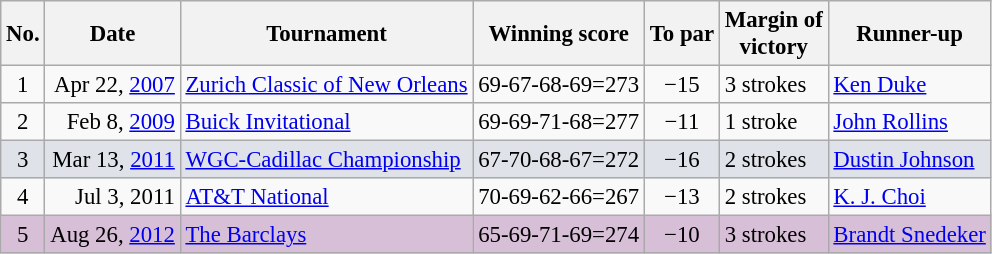<table class="wikitable" style="font-size:95%;">
<tr>
<th>No.</th>
<th>Date</th>
<th>Tournament</th>
<th>Winning score</th>
<th>To par</th>
<th>Margin of<br>victory</th>
<th>Runner-up</th>
</tr>
<tr>
<td align=center>1</td>
<td align=right>Apr 22, <a href='#'>2007</a></td>
<td><a href='#'>Zurich Classic of New Orleans</a></td>
<td>69-67-68-69=273</td>
<td align=center>−15</td>
<td>3 strokes</td>
<td> <a href='#'>Ken Duke</a></td>
</tr>
<tr>
<td align=center>2</td>
<td align=right>Feb 8, <a href='#'>2009</a></td>
<td><a href='#'>Buick Invitational</a></td>
<td>69-69-71-68=277</td>
<td align=center>−11</td>
<td>1 stroke</td>
<td> <a href='#'>John Rollins</a></td>
</tr>
<tr style="background:#dfe2e9;">
<td align=center>3</td>
<td align=right>Mar 13, <a href='#'>2011</a></td>
<td><a href='#'>WGC-Cadillac Championship</a></td>
<td>67-70-68-67=272</td>
<td align=center>−16</td>
<td>2 strokes</td>
<td> <a href='#'>Dustin Johnson</a></td>
</tr>
<tr>
<td align=center>4</td>
<td align=right>Jul 3, 2011</td>
<td><a href='#'>AT&T National</a></td>
<td>70-69-62-66=267</td>
<td align=center>−13</td>
<td>2 strokes</td>
<td> <a href='#'>K. J. Choi</a></td>
</tr>
<tr style="background:#D8BFD8;">
<td align=center>5</td>
<td align=right>Aug 26, <a href='#'>2012</a></td>
<td><a href='#'>The Barclays</a></td>
<td>65-69-71-69=274</td>
<td align=center>−10</td>
<td>3 strokes</td>
<td> <a href='#'>Brandt Snedeker</a></td>
</tr>
</table>
